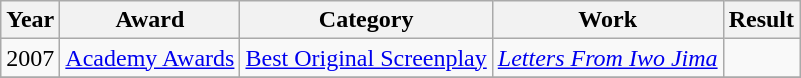<table class="wikitable">
<tr align="center">
<th>Year</th>
<th>Award</th>
<th>Category</th>
<th>Work</th>
<th>Result</th>
</tr>
<tr>
<td>2007</td>
<td><a href='#'>Academy Awards</a></td>
<td><a href='#'>Best Original Screenplay</a></td>
<td><em><a href='#'>Letters From Iwo Jima</a></em></td>
<td></td>
</tr>
<tr>
</tr>
</table>
